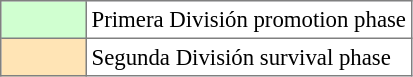<table style="font-size: 95%; border: gray solid 1px; border-collapse: collapse;text-align:center;" cellspacing="0" cellpadding="3" border="1" bgcolor="#f7f8ff">
<tr>
<td style="background: #D0FFD0" width="50"></td>
<td bgcolor="#ffffff" align="left">Primera División promotion phase</td>
</tr>
<tr>
<td style="background: #FFE4B5"></td>
<td bgcolor="#ffffff" align="left">Segunda División survival phase</td>
</tr>
</table>
